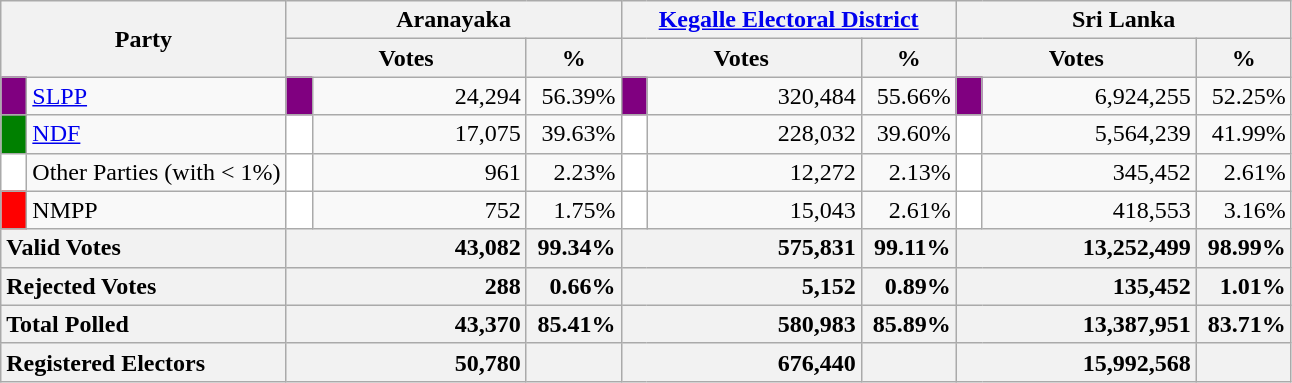<table class="wikitable">
<tr>
<th colspan="2" width="144px"rowspan="2">Party</th>
<th colspan="3" width="216px">Aranayaka</th>
<th colspan="3" width="216px"><a href='#'>Kegalle Electoral District</a></th>
<th colspan="3" width="216px">Sri Lanka</th>
</tr>
<tr>
<th colspan="2" width="144px">Votes</th>
<th>%</th>
<th colspan="2" width="144px">Votes</th>
<th>%</th>
<th colspan="2" width="144px">Votes</th>
<th>%</th>
</tr>
<tr>
<td style="background-color:purple;" width="10px"></td>
<td style="text-align:left;"><a href='#'>SLPP</a></td>
<td style="background-color:purple;" width="10px"></td>
<td style="text-align:right;">24,294</td>
<td style="text-align:right;">56.39%</td>
<td style="background-color:purple;" width="10px"></td>
<td style="text-align:right;">320,484</td>
<td style="text-align:right;">55.66%</td>
<td style="background-color:purple;" width="10px"></td>
<td style="text-align:right;">6,924,255</td>
<td style="text-align:right;">52.25%</td>
</tr>
<tr>
<td style="background-color:green;" width="10px"></td>
<td style="text-align:left;"><a href='#'>NDF</a></td>
<td style="background-color:white;" width="10px"></td>
<td style="text-align:right;">17,075</td>
<td style="text-align:right;">39.63%</td>
<td style="background-color:white;" width="10px"></td>
<td style="text-align:right;">228,032</td>
<td style="text-align:right;">39.60%</td>
<td style="background-color:white;" width="10px"></td>
<td style="text-align:right;">5,564,239</td>
<td style="text-align:right;">41.99%</td>
</tr>
<tr>
<td style="background-color:white;" width="10px"></td>
<td style="text-align:left;">Other Parties (with < 1%)</td>
<td style="background-color:white;" width="10px"></td>
<td style="text-align:right;">961</td>
<td style="text-align:right;">2.23%</td>
<td style="background-color:white;" width="10px"></td>
<td style="text-align:right;">12,272</td>
<td style="text-align:right;">2.13%</td>
<td style="background-color:white;" width="10px"></td>
<td style="text-align:right;">345,452</td>
<td style="text-align:right;">2.61%</td>
</tr>
<tr>
<td style="background-color:red;" width="10px"></td>
<td style="text-align:left;">NMPP</td>
<td style="background-color:white;" width="10px"></td>
<td style="text-align:right;">752</td>
<td style="text-align:right;">1.75%</td>
<td style="background-color:white;" width="10px"></td>
<td style="text-align:right;">15,043</td>
<td style="text-align:right;">2.61%</td>
<td style="background-color:white;" width="10px"></td>
<td style="text-align:right;">418,553</td>
<td style="text-align:right;">3.16%</td>
</tr>
<tr>
<th colspan="2" width="144px"style="text-align:left;">Valid Votes</th>
<th style="text-align:right;"colspan="2" width="144px">43,082</th>
<th style="text-align:right;">99.34%</th>
<th style="text-align:right;"colspan="2" width="144px">575,831</th>
<th style="text-align:right;">99.11%</th>
<th style="text-align:right;"colspan="2" width="144px">13,252,499</th>
<th style="text-align:right;">98.99%</th>
</tr>
<tr>
<th colspan="2" width="144px"style="text-align:left;">Rejected Votes</th>
<th style="text-align:right;"colspan="2" width="144px">288</th>
<th style="text-align:right;">0.66%</th>
<th style="text-align:right;"colspan="2" width="144px">5,152</th>
<th style="text-align:right;">0.89%</th>
<th style="text-align:right;"colspan="2" width="144px">135,452</th>
<th style="text-align:right;">1.01%</th>
</tr>
<tr>
<th colspan="2" width="144px"style="text-align:left;">Total Polled</th>
<th style="text-align:right;"colspan="2" width="144px">43,370</th>
<th style="text-align:right;">85.41%</th>
<th style="text-align:right;"colspan="2" width="144px">580,983</th>
<th style="text-align:right;">85.89%</th>
<th style="text-align:right;"colspan="2" width="144px">13,387,951</th>
<th style="text-align:right;">83.71%</th>
</tr>
<tr>
<th colspan="2" width="144px"style="text-align:left;">Registered Electors</th>
<th style="text-align:right;"colspan="2" width="144px">50,780</th>
<th></th>
<th style="text-align:right;"colspan="2" width="144px">676,440</th>
<th></th>
<th style="text-align:right;"colspan="2" width="144px">15,992,568</th>
<th></th>
</tr>
</table>
